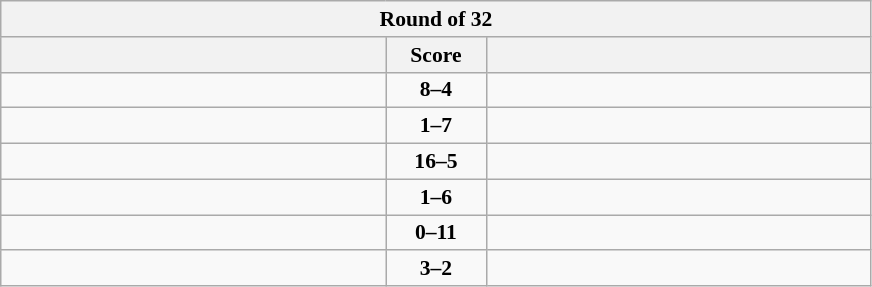<table class="wikitable" style="text-align: center; font-size:90% ">
<tr>
<th colspan=3>Round of 32</th>
</tr>
<tr>
<th align="right" width="250"></th>
<th width="60">Score</th>
<th align="left" width="250"></th>
</tr>
<tr>
<td align=left><strong></strong></td>
<td align=center><strong>8–4</strong></td>
<td align=left></td>
</tr>
<tr>
<td align=left></td>
<td align=center><strong>1–7</strong></td>
<td align=left><strong></strong></td>
</tr>
<tr>
<td align=left><strong></strong></td>
<td align=center><strong>16–5</strong></td>
<td align=left></td>
</tr>
<tr>
<td align=left></td>
<td align=center><strong>1–6</strong></td>
<td align=left><strong></strong></td>
</tr>
<tr>
<td align=left></td>
<td align=center><strong>0–11</strong></td>
<td align=left><strong></strong></td>
</tr>
<tr>
<td align=left><strong></strong></td>
<td align=center><strong>3–2</strong></td>
<td align=left></td>
</tr>
</table>
